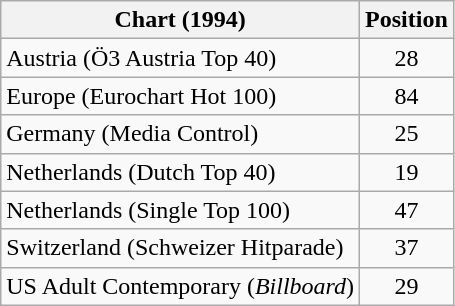<table class="wikitable sortable">
<tr>
<th>Chart (1994)</th>
<th>Position</th>
</tr>
<tr>
<td>Austria (Ö3 Austria Top 40)</td>
<td align="center">28</td>
</tr>
<tr>
<td>Europe (Eurochart Hot 100)</td>
<td align="center">84</td>
</tr>
<tr>
<td>Germany (Media Control)</td>
<td align="center">25</td>
</tr>
<tr>
<td>Netherlands (Dutch Top 40)</td>
<td align="center">19</td>
</tr>
<tr>
<td>Netherlands (Single Top 100)</td>
<td align="center">47</td>
</tr>
<tr>
<td>Switzerland (Schweizer Hitparade)</td>
<td align="center">37</td>
</tr>
<tr>
<td>US Adult Contemporary (<em>Billboard</em>)</td>
<td align="center">29</td>
</tr>
</table>
